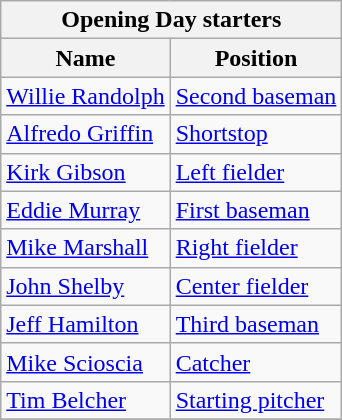<table class="wikitable" style="text-align:left">
<tr>
<th colspan="2">Opening Day starters</th>
</tr>
<tr>
<th>Name</th>
<th>Position</th>
</tr>
<tr>
<td><a href='#'>Willie Randolph</a></td>
<td><a href='#'>Second baseman</a></td>
</tr>
<tr>
<td><a href='#'>Alfredo Griffin</a></td>
<td><a href='#'>Shortstop</a></td>
</tr>
<tr>
<td><a href='#'>Kirk Gibson</a></td>
<td><a href='#'>Left fielder</a></td>
</tr>
<tr>
<td><a href='#'>Eddie Murray</a></td>
<td><a href='#'>First baseman</a></td>
</tr>
<tr>
<td><a href='#'>Mike Marshall</a></td>
<td><a href='#'>Right fielder</a></td>
</tr>
<tr>
<td><a href='#'>John Shelby</a></td>
<td><a href='#'>Center fielder</a></td>
</tr>
<tr>
<td><a href='#'>Jeff Hamilton</a></td>
<td><a href='#'>Third baseman</a></td>
</tr>
<tr>
<td><a href='#'>Mike Scioscia</a></td>
<td><a href='#'>Catcher</a></td>
</tr>
<tr>
<td><a href='#'>Tim Belcher</a></td>
<td><a href='#'>Starting pitcher</a></td>
</tr>
<tr>
</tr>
</table>
